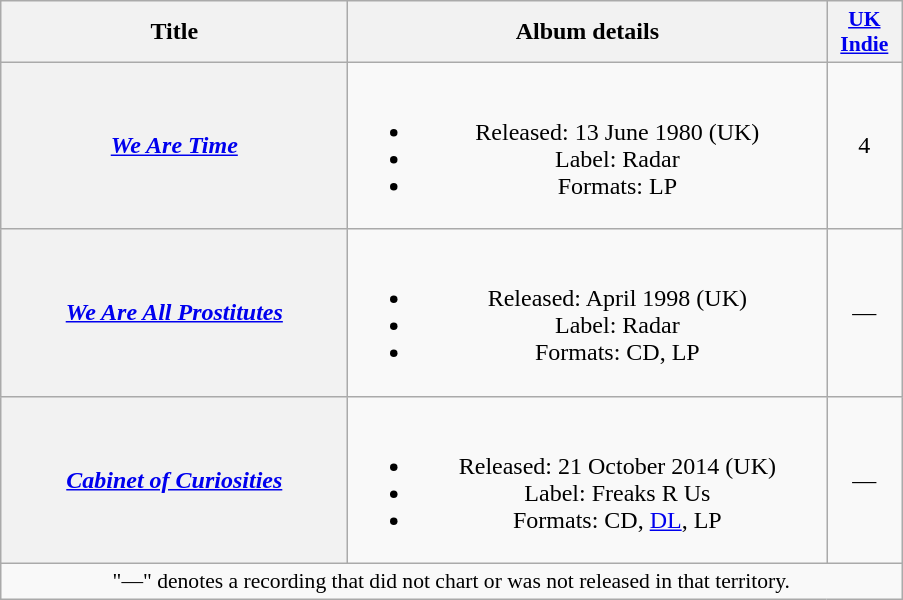<table class="wikitable plainrowheaders" style="text-align:center;">
<tr>
<th scope="col" rowspan="1" style="width:14em;">Title</th>
<th scope="col" rowspan="1" style="width:19.5em;">Album details</th>
<th scope="col" rowspan="1" style="width:3em;font-size:90%;"><a href='#'>UK Indie</a><br></th>
</tr>
<tr>
<th scope="row"><em><a href='#'>We Are Time</a></em></th>
<td><br><ul><li>Released: 13 June 1980 <span>(UK)</span></li><li>Label: Radar</li><li>Formats: LP</li></ul></td>
<td>4</td>
</tr>
<tr>
<th scope="row"><em><a href='#'>We Are All Prostitutes</a></em></th>
<td><br><ul><li>Released: April 1998 <span>(UK)</span></li><li>Label: Radar</li><li>Formats: CD, LP</li></ul></td>
<td>—</td>
</tr>
<tr>
<th scope="row"><em><a href='#'>Cabinet of Curiosities</a></em></th>
<td><br><ul><li>Released: 21 October 2014 <span>(UK)</span></li><li>Label: Freaks R Us</li><li>Formats: CD, <a href='#'>DL</a>, LP</li></ul></td>
<td>—</td>
</tr>
<tr>
<td colspan="6" style="font-size:90%">"—" denotes a recording that did not chart or was not released in that territory.</td>
</tr>
</table>
